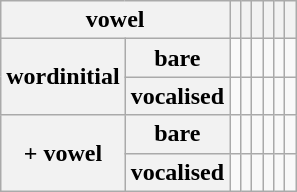<table class="wikitable plainrowheaders">
<tr>
<th colspan=2>vowel</th>
<th></th>
<th></th>
<th></th>
<th></th>
<th></th>
<th></th>
</tr>
<tr>
<th rowspan="2">wordinitial</th>
<th scope=row>bare</th>
<td></td>
<td></td>
<td></td>
<td></td>
<td></td>
<td></td>
</tr>
<tr>
<th scope="row">vocalised</th>
<td></td>
<td></td>
<td></td>
<td></td>
<td></td>
<td></td>
</tr>
<tr>
<th rowspan="2">+ vowel</th>
<th scope=row>bare</th>
<td></td>
<td></td>
<td></td>
<td></td>
<td></td>
<td></td>
</tr>
<tr>
<th scope=row>vocalised</th>
<td></td>
<td></td>
<td></td>
<td></td>
<td></td>
<td></td>
</tr>
</table>
